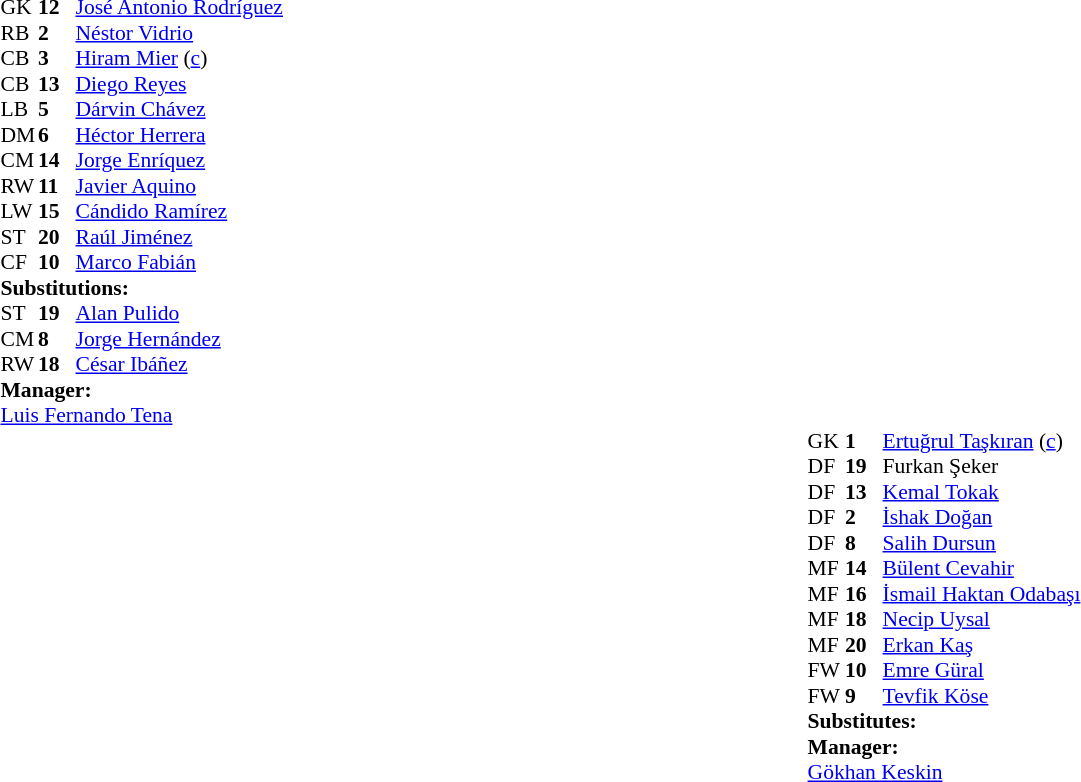<table style="width:100%">
<tr>
<td style="vertical-align:top;width:40%"><br><table style="font-size:90%" cellspacing="0" cellpadding="0">
<tr>
<th width=25></th>
<th width=25></th>
</tr>
<tr>
<td>GK</td>
<td><strong>12</strong></td>
<td><a href='#'>José Antonio Rodríguez</a></td>
</tr>
<tr>
<td>RB</td>
<td><strong>2</strong></td>
<td><a href='#'>Néstor Vidrio</a></td>
</tr>
<tr>
<td>CB</td>
<td><strong>3</strong></td>
<td><a href='#'>Hiram Mier</a> (<a href='#'>c</a>)</td>
<td></td>
</tr>
<tr>
<td>CB</td>
<td><strong>13</strong></td>
<td><a href='#'>Diego Reyes</a></td>
</tr>
<tr>
<td>LB</td>
<td><strong>5</strong></td>
<td><a href='#'>Dárvin Chávez</a></td>
</tr>
<tr>
<td>DM</td>
<td><strong>6</strong></td>
<td><a href='#'>Héctor Herrera</a></td>
<td></td>
<td></td>
</tr>
<tr>
<td>CM</td>
<td><strong>14</strong></td>
<td><a href='#'>Jorge Enríquez</a></td>
</tr>
<tr>
<td>RW</td>
<td><strong>11</strong></td>
<td><a href='#'>Javier Aquino</a></td>
<td></td>
<td></td>
</tr>
<tr>
<td>LW</td>
<td><strong>15</strong></td>
<td><a href='#'>Cándido Ramírez</a></td>
<td></td>
</tr>
<tr>
<td>ST</td>
<td><strong>20</strong></td>
<td><a href='#'>Raúl Jiménez</a></td>
<td></td>
<td></td>
</tr>
<tr>
<td>CF</td>
<td><strong>10</strong></td>
<td><a href='#'>Marco Fabián</a></td>
</tr>
<tr>
<td colspan=3><strong>Substitutions:</strong></td>
</tr>
<tr>
<td>ST</td>
<td><strong>19</strong></td>
<td><a href='#'>Alan Pulido</a></td>
<td></td>
<td></td>
<td></td>
</tr>
<tr>
<td>CM</td>
<td><strong>8</strong></td>
<td><a href='#'>Jorge Hernández</a></td>
<td></td>
<td></td>
</tr>
<tr>
<td>RW</td>
<td><strong>18</strong></td>
<td><a href='#'>César Ibáñez</a></td>
<td></td>
<td></td>
</tr>
<tr>
<td colspan=3><strong>Manager:</strong></td>
</tr>
<tr>
<td colspan=3><a href='#'>Luis Fernando Tena</a></td>
</tr>
</table>
<table style="font-size:90%;margin:auto" cellspacing="0" cellpadding="0">
<tr>
<th width=25></th>
<th width=25></th>
</tr>
<tr>
<td>GK</td>
<td><strong>1</strong></td>
<td><a href='#'>Ertuğrul Taşkıran</a> (<a href='#'>c</a>)</td>
</tr>
<tr>
<td>DF</td>
<td><strong>19</strong></td>
<td>Furkan Şeker</td>
</tr>
<tr>
<td>DF</td>
<td><strong>13</strong></td>
<td><a href='#'>Kemal Tokak</a></td>
</tr>
<tr>
<td>DF</td>
<td><strong>2</strong></td>
<td><a href='#'>İshak Doğan</a></td>
</tr>
<tr>
<td>DF</td>
<td><strong>8</strong></td>
<td><a href='#'>Salih Dursun</a></td>
</tr>
<tr>
<td>MF</td>
<td><strong>14</strong></td>
<td><a href='#'>Bülent Cevahir</a></td>
</tr>
<tr>
<td>MF</td>
<td><strong>16</strong></td>
<td><a href='#'>İsmail Haktan Odabaşı</a></td>
</tr>
<tr>
<td>MF</td>
<td><strong>18</strong></td>
<td><a href='#'>Necip Uysal</a></td>
</tr>
<tr>
<td>MF</td>
<td><strong>20</strong></td>
<td><a href='#'>Erkan Kaş</a></td>
</tr>
<tr>
<td>FW</td>
<td><strong>10</strong></td>
<td><a href='#'>Emre Güral</a></td>
</tr>
<tr>
<td>FW</td>
<td><strong>9</strong></td>
<td><a href='#'>Tevfik Köse</a></td>
</tr>
<tr>
<td colspan=3><strong>Substitutes:</strong></td>
</tr>
<tr>
<td colspan=3><strong>Manager:</strong></td>
</tr>
<tr>
<td colspan=3><a href='#'>Gökhan Keskin</a></td>
</tr>
</table>
</td>
</tr>
</table>
